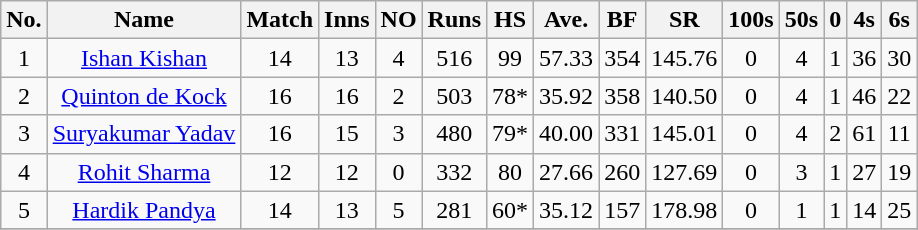<table class="wikitable sortable" style="text-align: center;">
<tr>
<th>No.</th>
<th>Name</th>
<th>Match</th>
<th>Inns</th>
<th>NO</th>
<th>Runs</th>
<th>HS</th>
<th>Ave.</th>
<th>BF</th>
<th>SR</th>
<th>100s</th>
<th>50s</th>
<th>0</th>
<th>4s</th>
<th>6s</th>
</tr>
<tr>
<td>1</td>
<td><a href='#'>Ishan Kishan</a></td>
<td>14</td>
<td>13</td>
<td>4</td>
<td>516</td>
<td>99</td>
<td>57.33</td>
<td>354</td>
<td>145.76</td>
<td>0</td>
<td>4</td>
<td>1</td>
<td>36</td>
<td>30</td>
</tr>
<tr>
<td>2</td>
<td><a href='#'>Quinton de Kock</a></td>
<td>16</td>
<td>16</td>
<td>2</td>
<td>503</td>
<td>78*</td>
<td>35.92</td>
<td>358</td>
<td>140.50</td>
<td>0</td>
<td>4</td>
<td>1</td>
<td>46</td>
<td>22</td>
</tr>
<tr>
<td>3</td>
<td><a href='#'>Suryakumar Yadav</a></td>
<td>16</td>
<td>15</td>
<td>3</td>
<td>480</td>
<td>79*</td>
<td>40.00</td>
<td>331</td>
<td>145.01</td>
<td>0</td>
<td>4</td>
<td>2</td>
<td>61</td>
<td>11</td>
</tr>
<tr>
<td>4</td>
<td><a href='#'>Rohit Sharma</a></td>
<td>12</td>
<td>12</td>
<td>0</td>
<td>332</td>
<td>80</td>
<td>27.66</td>
<td>260</td>
<td>127.69</td>
<td>0</td>
<td>3</td>
<td>1</td>
<td>27</td>
<td>19</td>
</tr>
<tr>
<td>5</td>
<td><a href='#'>Hardik Pandya</a></td>
<td>14</td>
<td>13</td>
<td>5</td>
<td>281</td>
<td>60*</td>
<td>35.12</td>
<td>157</td>
<td>178.98</td>
<td>0</td>
<td>1</td>
<td>1</td>
<td>14</td>
<td>25</td>
</tr>
<tr>
</tr>
</table>
